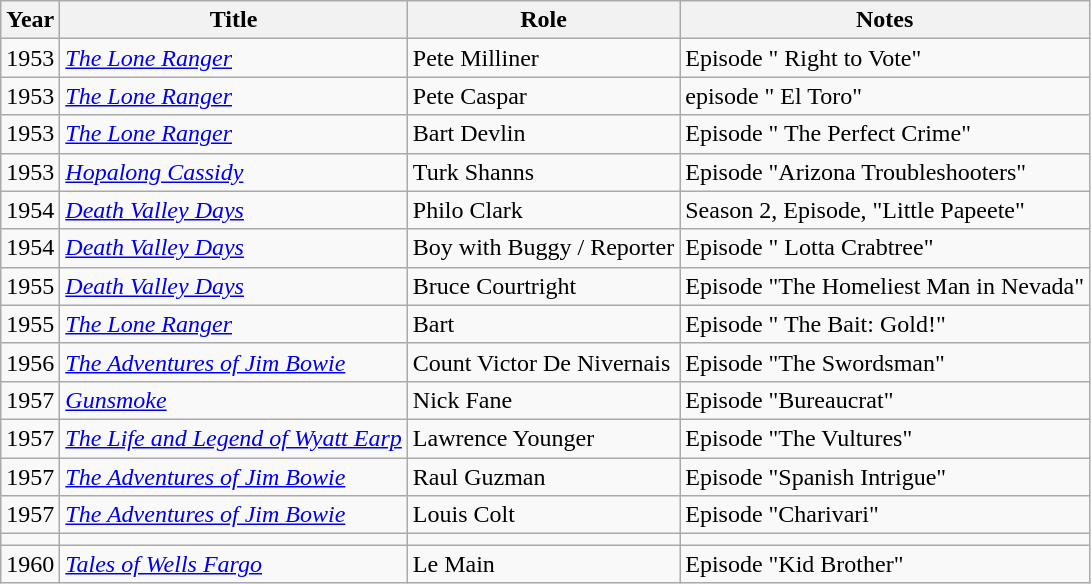<table class="wikitable plainrowheaders sortable">
<tr>
<th scope="col">Year</th>
<th scope="col">Title</th>
<th scope="col">Role</th>
<th scope="col" class="unsortable">Notes</th>
</tr>
<tr>
<td>1953</td>
<td><em><a href='#'>The Lone Ranger</a></em></td>
<td>Pete Milliner</td>
<td>Episode " Right to Vote"</td>
</tr>
<tr>
<td>1953</td>
<td><em><a href='#'>The Lone Ranger</a></em></td>
<td>Pete Caspar</td>
<td>episode " El Toro"</td>
</tr>
<tr>
<td>1953</td>
<td><em><a href='#'>The Lone Ranger</a></em></td>
<td>Bart Devlin</td>
<td>Episode " The Perfect Crime"</td>
</tr>
<tr>
<td>1953</td>
<td><em><a href='#'>Hopalong Cassidy</a></em></td>
<td>Turk Shanns</td>
<td>Episode "Arizona Troubleshooters"</td>
</tr>
<tr>
<td>1954</td>
<td><em><a href='#'>Death Valley Days</a></em></td>
<td>Philo Clark</td>
<td>Season 2, Episode, "Little Papeete"</td>
</tr>
<tr>
<td>1954</td>
<td><em><a href='#'>Death Valley Days</a></em></td>
<td>Boy with Buggy / Reporter</td>
<td>Episode " Lotta Crabtree"</td>
</tr>
<tr>
<td>1955</td>
<td><em><a href='#'>Death Valley Days</a></em></td>
<td>Bruce Courtright</td>
<td>Episode "The Homeliest Man in Nevada"</td>
</tr>
<tr>
<td>1955</td>
<td><em><a href='#'>The Lone Ranger</a></em></td>
<td>Bart</td>
<td>Episode " The Bait: Gold!"</td>
</tr>
<tr>
<td>1956</td>
<td><em><a href='#'>The Adventures of Jim Bowie</a></em></td>
<td>Count Victor De Nivernais</td>
<td>Episode "The Swordsman"</td>
</tr>
<tr>
<td>1957</td>
<td><em><a href='#'>Gunsmoke</a></em></td>
<td>Nick Fane</td>
<td>Episode "Bureaucrat"</td>
</tr>
<tr>
<td>1957</td>
<td><em><a href='#'>The Life and Legend of Wyatt Earp</a></em></td>
<td>Lawrence Younger</td>
<td>Episode "The Vultures"</td>
</tr>
<tr>
<td>1957</td>
<td><em><a href='#'>The Adventures of Jim Bowie</a></em></td>
<td>Raul Guzman</td>
<td>Episode "Spanish Intrigue"</td>
</tr>
<tr>
<td>1957</td>
<td><em><a href='#'>The Adventures of Jim Bowie</a></em></td>
<td>Louis Colt</td>
<td>Episode "Charivari"</td>
</tr>
<tr>
<td></td>
<td></td>
<td></td>
<td></td>
</tr>
<tr>
<td>1960</td>
<td><em><a href='#'>Tales of Wells Fargo</a></em></td>
<td>Le Main</td>
<td>Episode "Kid Brother"</td>
</tr>
</table>
